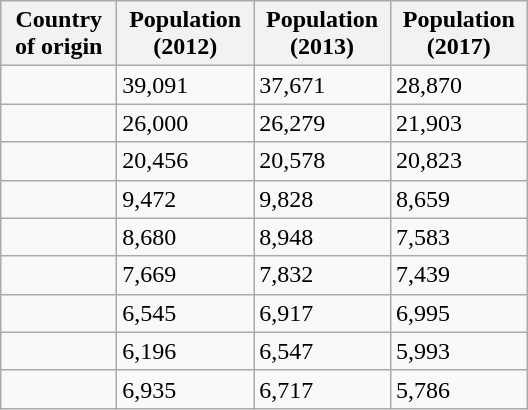<table class="wikitable floatright" style="width:22em;">
<tr>
<th>Country of origin</th>
<th>Population (2012)</th>
<th>Population (2013)</th>
<th>Population (2017)</th>
</tr>
<tr>
<td></td>
<td>39,091</td>
<td>37,671</td>
<td>28,870</td>
</tr>
<tr>
<td></td>
<td>26,000</td>
<td>26,279</td>
<td>21,903</td>
</tr>
<tr>
<td></td>
<td>20,456</td>
<td>20,578</td>
<td>20,823</td>
</tr>
<tr>
<td></td>
<td>9,472</td>
<td>9,828</td>
<td>8,659</td>
</tr>
<tr>
<td></td>
<td>8,680</td>
<td>8,948</td>
<td>7,583</td>
</tr>
<tr>
<td></td>
<td>7,669</td>
<td>7,832</td>
<td>7,439</td>
</tr>
<tr>
<td></td>
<td>6,545</td>
<td>6,917</td>
<td>6,995</td>
</tr>
<tr>
<td></td>
<td>6,196</td>
<td>6,547</td>
<td>5,993</td>
</tr>
<tr>
<td></td>
<td>6,935</td>
<td>6,717</td>
<td>5,786</td>
</tr>
</table>
